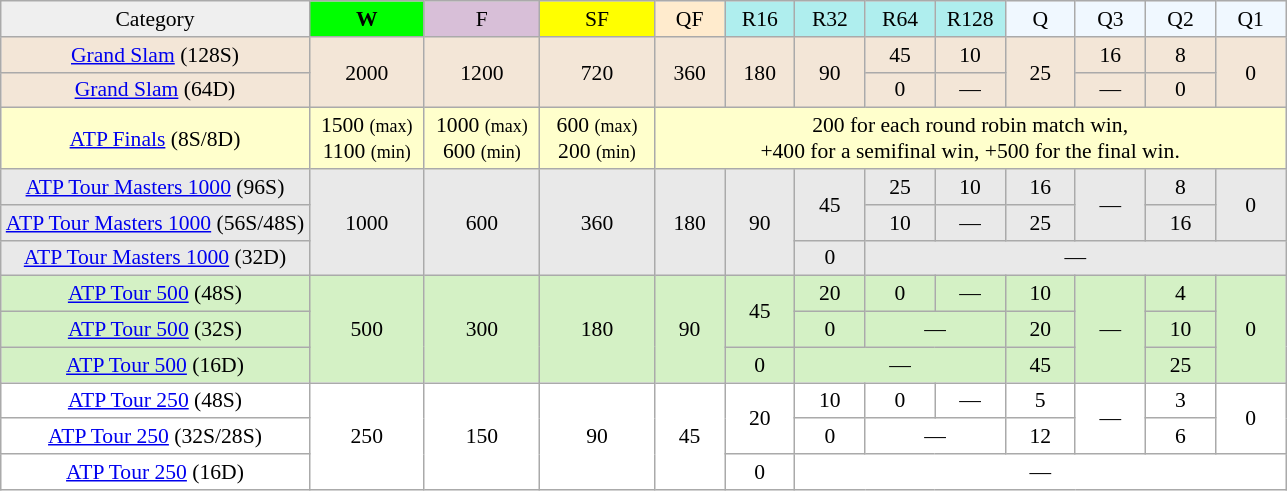<table class=wikitable style=text-align:center;font-size:90%>
<tr>
<td style="background:#efefef;">Category</td>
<td style="width:70px; background:lime;"><strong>W</strong></td>
<td style="width:70px; background:thistle;">F</td>
<td style="width:70px; background:#ff0;">SF</td>
<td style="width:40px; background:#ffebcd;">QF</td>
<td style="width:40px; background:#afeeee;">R16</td>
<td style="width:40px; background:#afeeee;">R32</td>
<td style="width:40px; background:#afeeee;">R64</td>
<td style="width:40px; background:#afeeee;">R128</td>
<td style="width:40px; background:#f0f8ff;">Q</td>
<td style="width:40px; background:#f0f8ff;">Q3</td>
<td style="width:40px; background:#f0f8ff;">Q2</td>
<td style="width:40px; background:#f0f8ff;">Q1</td>
</tr>
<tr style="background:#f3e6d7;">
<td><a href='#'>Grand Slam</a> (128S)</td>
<td rowspan=2>2000</td>
<td rowspan=2>1200</td>
<td rowspan=2>720</td>
<td rowspan=2>360</td>
<td rowspan=2>180</td>
<td rowspan=2>90</td>
<td>45</td>
<td>10</td>
<td rowspan=2>25</td>
<td>16</td>
<td>8</td>
<td rowspan=2>0</td>
</tr>
<tr style="background:#f3e6d7;">
<td><a href='#'>Grand Slam</a> (64D)</td>
<td>0</td>
<td>—</td>
<td>—</td>
<td>0</td>
</tr>
<tr style="background:#ffc;">
<td><a href='#'>ATP Finals</a> (8S/8D)</td>
<td>1500 <small>(max)</small> 1100 <small>(min)</small></td>
<td>1000 <small>(max)</small> 600 <small>(min)</small></td>
<td>600 <small>(max)</small> <br>200 <small>(min)</small></td>
<td colspan="9">200 for each round robin match win,<br> +400 for a semifinal win, +500 for the final win.</td>
</tr>
<tr style="background:#e9e9e9;">
<td><a href='#'>ATP Tour Masters 1000</a> (96S)</td>
<td rowspan=3>1000</td>
<td rowspan=3>600</td>
<td rowspan=3>360</td>
<td rowspan=3>180</td>
<td rowspan=3>90</td>
<td rowspan=2>45</td>
<td>25</td>
<td>10</td>
<td>16</td>
<td rowspan=2>—</td>
<td>8</td>
<td rowspan=2>0</td>
</tr>
<tr style="background:#e9e9e9;">
<td><a href='#'>ATP Tour Masters 1000</a> (56S/48S)</td>
<td>10</td>
<td>—</td>
<td>25</td>
<td>16</td>
</tr>
<tr style="background:#e9e9e9;">
<td><a href='#'>ATP Tour Masters 1000</a> (32D)</td>
<td>0</td>
<td colspan=6>—</td>
</tr>
<tr style="background:#d4f1c5;">
<td><a href='#'>ATP Tour 500</a> (48S)</td>
<td rowspan=3>500</td>
<td rowspan=3>300</td>
<td rowspan=3>180</td>
<td rowspan=3>90</td>
<td rowspan=2>45</td>
<td>20</td>
<td>0</td>
<td>—</td>
<td>10</td>
<td rowspan=3>—</td>
<td>4</td>
<td rowspan=3>0</td>
</tr>
<tr style="background:#d4f1c5;">
<td><a href='#'>ATP Tour 500</a> (32S)</td>
<td>0</td>
<td colspan=2>—</td>
<td>20</td>
<td>10</td>
</tr>
<tr style="background:#d4f1c5;">
<td><a href='#'>ATP Tour 500</a> (16D)</td>
<td>0</td>
<td colspan=3>—</td>
<td>45</td>
<td>25</td>
</tr>
<tr style="background:#fff;">
<td><a href='#'>ATP Tour 250</a> (48S)</td>
<td rowspan=3>250</td>
<td rowspan=3>150</td>
<td rowspan=3>90</td>
<td rowspan=3>45</td>
<td rowspan=2>20</td>
<td>10</td>
<td>0</td>
<td>—</td>
<td>5</td>
<td rowspan=2>—</td>
<td>3</td>
<td rowspan=2>0</td>
</tr>
<tr style="background:#fff;">
<td><a href='#'>ATP Tour 250</a> (32S/28S)</td>
<td>0</td>
<td colspan=2>—</td>
<td>12</td>
<td>6</td>
</tr>
<tr style="background:#fff;">
<td><a href='#'>ATP Tour 250</a> (16D)</td>
<td>0</td>
<td colspan=7>—</td>
</tr>
</table>
